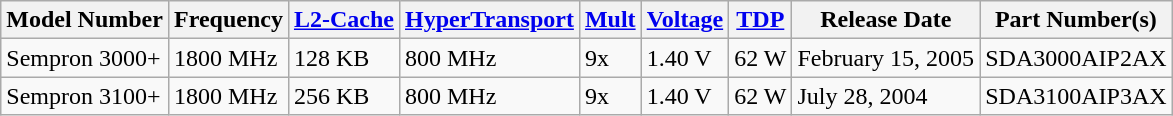<table class="wikitable">
<tr>
<th>Model Number</th>
<th>Frequency</th>
<th><a href='#'>L2-Cache</a></th>
<th><a href='#'>HyperTransport</a></th>
<th><a href='#'>Mult</a></th>
<th><a href='#'>Voltage</a></th>
<th><a href='#'>TDP</a></th>
<th>Release Date</th>
<th>Part Number(s)</th>
</tr>
<tr>
<td>Sempron 3000+</td>
<td>1800 MHz</td>
<td>128 KB</td>
<td>800 MHz</td>
<td>9x</td>
<td>1.40 V</td>
<td>62 W</td>
<td>February 15, 2005</td>
<td>SDA3000AIP2AX</td>
</tr>
<tr>
<td>Sempron 3100+</td>
<td>1800 MHz</td>
<td>256 KB</td>
<td>800 MHz</td>
<td>9x</td>
<td>1.40 V</td>
<td>62 W</td>
<td>July 28, 2004</td>
<td>SDA3100AIP3AX</td>
</tr>
</table>
